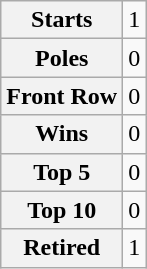<table class="wikitable" style="text-align:center">
<tr>
<th>Starts</th>
<td>1</td>
</tr>
<tr>
<th>Poles</th>
<td>0</td>
</tr>
<tr>
<th>Front Row</th>
<td>0</td>
</tr>
<tr>
<th>Wins</th>
<td>0</td>
</tr>
<tr>
<th>Top 5</th>
<td>0</td>
</tr>
<tr>
<th>Top 10</th>
<td>0</td>
</tr>
<tr>
<th>Retired</th>
<td>1</td>
</tr>
</table>
